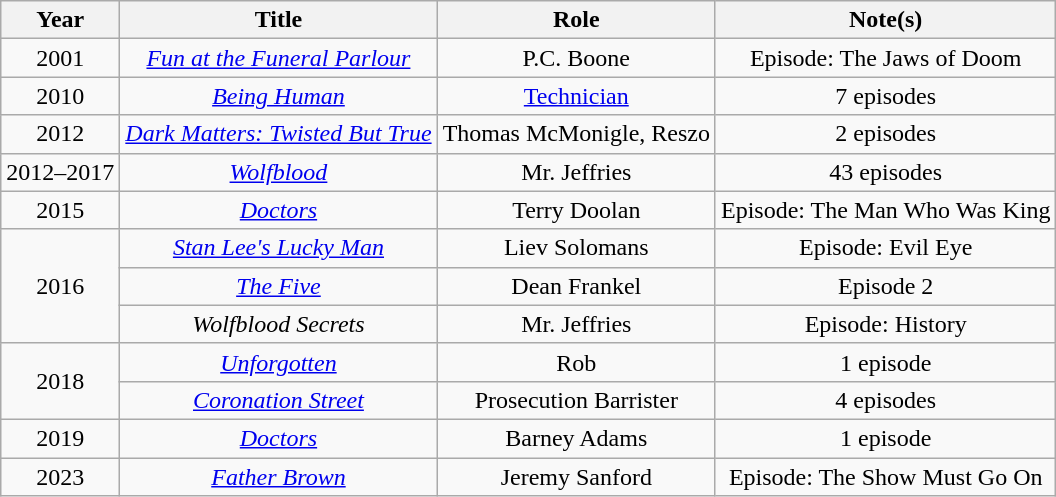<table class=wikitable style=text-align:center>
<tr>
<th>Year</th>
<th>Title</th>
<th>Role</th>
<th>Note(s)</th>
</tr>
<tr>
<td>2001</td>
<td><em><a href='#'>Fun at the Funeral Parlour</a></em></td>
<td>P.C. Boone</td>
<td>Episode: The Jaws of Doom</td>
</tr>
<tr>
<td>2010</td>
<td><em><a href='#'>Being Human</a></em></td>
<td><a href='#'>Technician</a></td>
<td>7 episodes</td>
</tr>
<tr>
<td>2012</td>
<td><em><a href='#'>Dark Matters: Twisted But True</a></em></td>
<td>Thomas McMonigle, Reszo</td>
<td>2 episodes</td>
</tr>
<tr>
<td>2012–2017</td>
<td><em><a href='#'>Wolfblood</a></em></td>
<td>Mr. Jeffries</td>
<td>43 episodes</td>
</tr>
<tr>
<td>2015</td>
<td><em><a href='#'>Doctors</a></em></td>
<td>Terry Doolan</td>
<td>Episode: The Man Who Was King</td>
</tr>
<tr>
<td rowspan=3>2016</td>
<td><em><a href='#'>Stan Lee's Lucky Man</a></em></td>
<td>Liev Solomans</td>
<td>Episode: Evil Eye</td>
</tr>
<tr>
<td><em><a href='#'>The Five</a></em></td>
<td>Dean Frankel</td>
<td>Episode 2</td>
</tr>
<tr>
<td><em>Wolfblood Secrets</em></td>
<td>Mr. Jeffries</td>
<td>Episode: History</td>
</tr>
<tr>
<td rowspan=2>2018</td>
<td><em><a href='#'>Unforgotten</a></em></td>
<td>Rob</td>
<td>1 episode</td>
</tr>
<tr>
<td><em><a href='#'>Coronation Street</a></em></td>
<td>Prosecution Barrister</td>
<td>4 episodes</td>
</tr>
<tr>
<td>2019</td>
<td><em><a href='#'>Doctors</a></em></td>
<td>Barney Adams</td>
<td>1 episode</td>
</tr>
<tr>
<td>2023</td>
<td><em><a href='#'>Father Brown</a></em></td>
<td>Jeremy Sanford</td>
<td>Episode: The Show Must Go On</td>
</tr>
</table>
